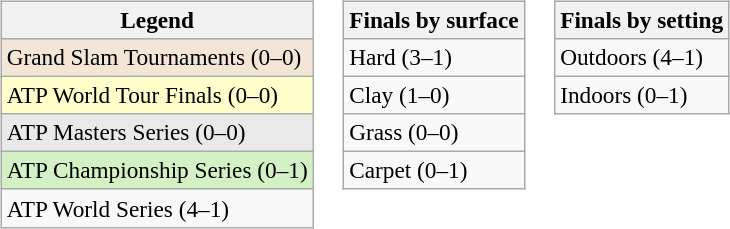<table>
<tr valign=top>
<td><br><table class=wikitable style=font-size:97%>
<tr>
<th>Legend</th>
</tr>
<tr style="background:#f3e6d7;">
<td>Grand Slam Tournaments (0–0)</td>
</tr>
<tr style="background:#ffc;">
<td>ATP World Tour Finals (0–0)</td>
</tr>
<tr style="background:#e9e9e9;">
<td>ATP Masters Series (0–0)</td>
</tr>
<tr style="background:#d4f1c5;">
<td>ATP Championship Series (0–1)</td>
</tr>
<tr>
<td>ATP World Series (4–1)</td>
</tr>
</table>
</td>
<td><br><table class=wikitable style=font-size:97%>
<tr>
<th>Finals by surface</th>
</tr>
<tr>
<td>Hard (3–1)</td>
</tr>
<tr>
<td>Clay (1–0)</td>
</tr>
<tr>
<td>Grass (0–0)</td>
</tr>
<tr>
<td>Carpet (0–1)</td>
</tr>
</table>
</td>
<td><br><table class=wikitable style=font-size:97%>
<tr>
<th>Finals by setting</th>
</tr>
<tr>
<td>Outdoors (4–1)</td>
</tr>
<tr>
<td>Indoors (0–1)</td>
</tr>
</table>
</td>
</tr>
</table>
